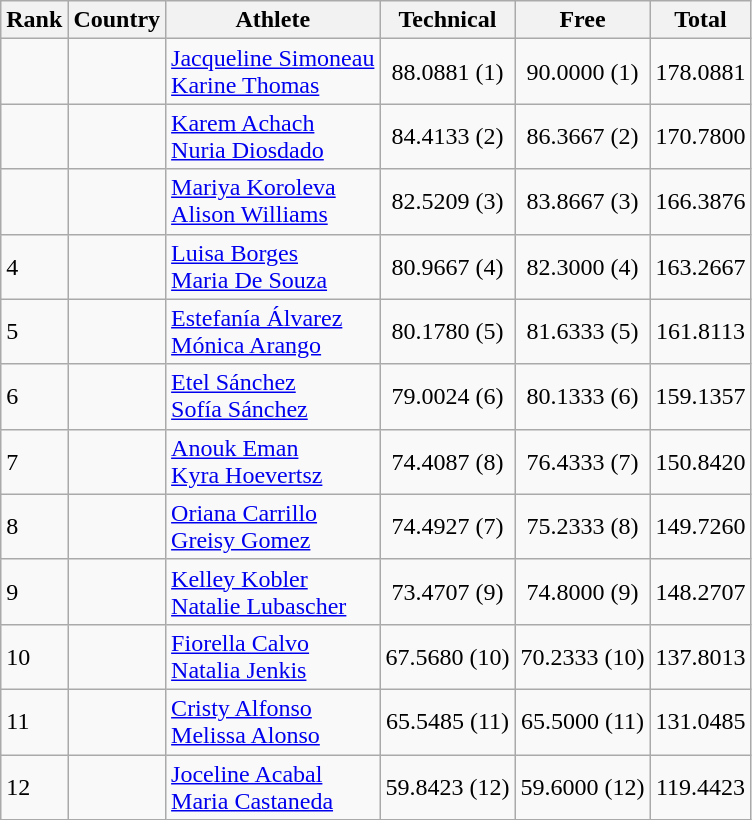<table class="wikitable">
<tr>
<th>Rank</th>
<th>Country</th>
<th>Athlete</th>
<th>Technical</th>
<th>Free</th>
<th>Total</th>
</tr>
<tr>
<td></td>
<td></td>
<td><a href='#'>Jacqueline Simoneau</a><br><a href='#'>Karine Thomas</a></td>
<td align=center>88.0881 (1)</td>
<td align=center>90.0000 (1)</td>
<td align=center>178.0881</td>
</tr>
<tr>
<td></td>
<td></td>
<td><a href='#'>Karem Achach</a><br><a href='#'>Nuria Diosdado</a></td>
<td align=center>84.4133 (2)</td>
<td align=center>86.3667 (2)</td>
<td align=center>170.7800</td>
</tr>
<tr>
<td></td>
<td></td>
<td><a href='#'>Mariya Koroleva</a><br><a href='#'>Alison Williams</a></td>
<td align=center>82.5209 (3)</td>
<td align=center>83.8667 (3)</td>
<td align=center>166.3876</td>
</tr>
<tr>
<td>4</td>
<td></td>
<td><a href='#'>Luisa Borges</a><br><a href='#'>Maria De Souza</a></td>
<td align=center>80.9667 (4)</td>
<td align=center>82.3000 (4)</td>
<td align=center>163.2667</td>
</tr>
<tr>
<td>5</td>
<td></td>
<td><a href='#'>Estefanía Álvarez</a><br><a href='#'>Mónica Arango</a></td>
<td align=center>80.1780 (5)</td>
<td align=center>81.6333 (5)</td>
<td align=center>161.8113</td>
</tr>
<tr>
<td>6</td>
<td></td>
<td><a href='#'>Etel Sánchez</a><br><a href='#'>Sofía Sánchez</a></td>
<td align=center>79.0024 (6)</td>
<td align=center>80.1333 (6)</td>
<td align=center>159.1357</td>
</tr>
<tr>
<td>7</td>
<td></td>
<td><a href='#'>Anouk Eman</a><br><a href='#'>Kyra Hoevertsz</a></td>
<td align=center>74.4087 (8)</td>
<td align=center>76.4333 (7)</td>
<td align=center>150.8420</td>
</tr>
<tr>
<td>8</td>
<td></td>
<td><a href='#'>Oriana Carrillo</a><br><a href='#'>Greisy Gomez</a></td>
<td align=center>74.4927 (7)</td>
<td align=center>75.2333 (8)</td>
<td align=center>149.7260</td>
</tr>
<tr>
<td>9</td>
<td></td>
<td><a href='#'>Kelley Kobler</a><br><a href='#'>Natalie Lubascher</a></td>
<td align=center>73.4707 (9)</td>
<td align=center>74.8000 (9)</td>
<td align=center>148.2707</td>
</tr>
<tr>
<td>10</td>
<td></td>
<td><a href='#'>Fiorella Calvo</a><br><a href='#'>Natalia Jenkis</a></td>
<td align=center>67.5680 (10)</td>
<td align=center>70.2333 (10)</td>
<td align=center>137.8013</td>
</tr>
<tr>
<td>11</td>
<td></td>
<td><a href='#'>Cristy Alfonso</a><br><a href='#'>Melissa Alonso</a></td>
<td align=center>65.5485 (11)</td>
<td align=center>65.5000 (11)</td>
<td align=center>131.0485</td>
</tr>
<tr>
<td>12</td>
<td></td>
<td><a href='#'>Joceline Acabal</a><br><a href='#'>Maria Castaneda</a></td>
<td align=center>59.8423 (12)</td>
<td align=center>59.6000 (12)</td>
<td align=center>119.4423</td>
</tr>
</table>
